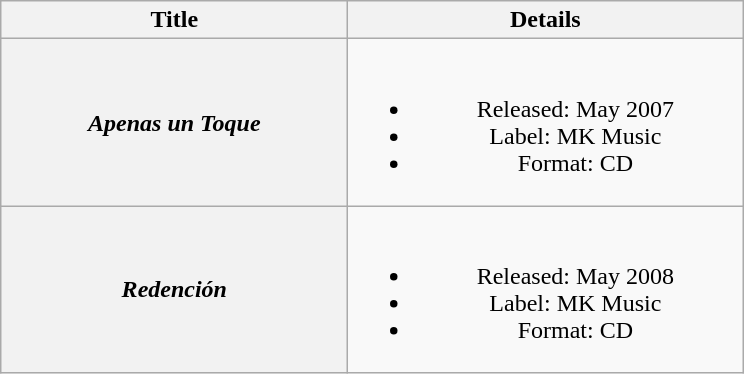<table class="wikitable plainrowheaders" style="text-align:center;">
<tr>
<th scope="col" style="width:14em;">Title</th>
<th scope="col" style="width:16em;">Details</th>
</tr>
<tr>
<th scope="row"><em>Apenas un Toque</em></th>
<td><br><ul><li>Released: May 2007</li><li>Label: MK Music</li><li>Format: CD</li></ul></td>
</tr>
<tr>
<th scope="row"><em>Redención</em></th>
<td><br><ul><li>Released: May 2008</li><li>Label: MK Music</li><li>Format: CD</li></ul></td>
</tr>
</table>
